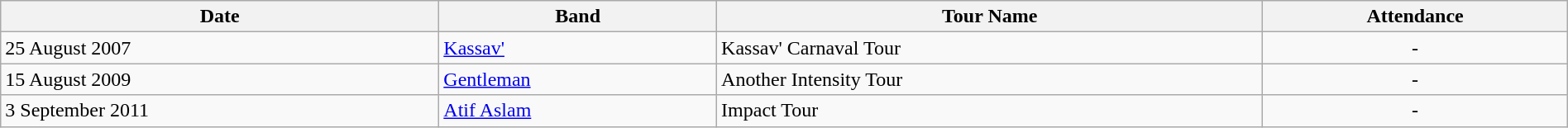<table class="wikitable"  style="text-align:left; width:100%;">
<tr>
<th>Date</th>
<th>Band</th>
<th>Tour Name</th>
<th>Attendance</th>
</tr>
<tr>
<td>25 August 2007</td>
<td><a href='#'>Kassav'</a></td>
<td>Kassav' Carnaval Tour</td>
<td style="text-align:center;">-</td>
</tr>
<tr>
<td>15 August 2009</td>
<td><a href='#'>Gentleman</a></td>
<td>Another Intensity Tour</td>
<td style="text-align:center;">-</td>
</tr>
<tr>
<td>3 September 2011</td>
<td><a href='#'>Atif Aslam</a></td>
<td>Impact Tour</td>
<td style="text-align:center;">-</td>
</tr>
</table>
